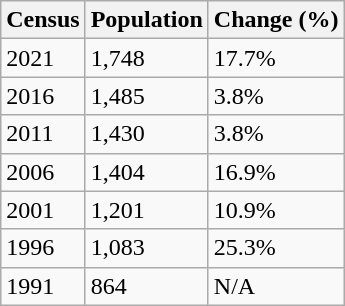<table class="wikitable">
<tr>
<th>Census</th>
<th>Population</th>
<th>Change (%)</th>
</tr>
<tr>
<td>2021</td>
<td>1,748</td>
<td> 17.7%</td>
</tr>
<tr>
<td>2016</td>
<td>1,485</td>
<td> 3.8%</td>
</tr>
<tr>
<td>2011</td>
<td>1,430</td>
<td> 3.8%</td>
</tr>
<tr>
<td>2006</td>
<td>1,404</td>
<td> 16.9%</td>
</tr>
<tr>
<td>2001</td>
<td>1,201</td>
<td> 10.9%</td>
</tr>
<tr>
<td>1996</td>
<td>1,083</td>
<td> 25.3%</td>
</tr>
<tr>
<td>1991</td>
<td>864</td>
<td>N/A</td>
</tr>
</table>
